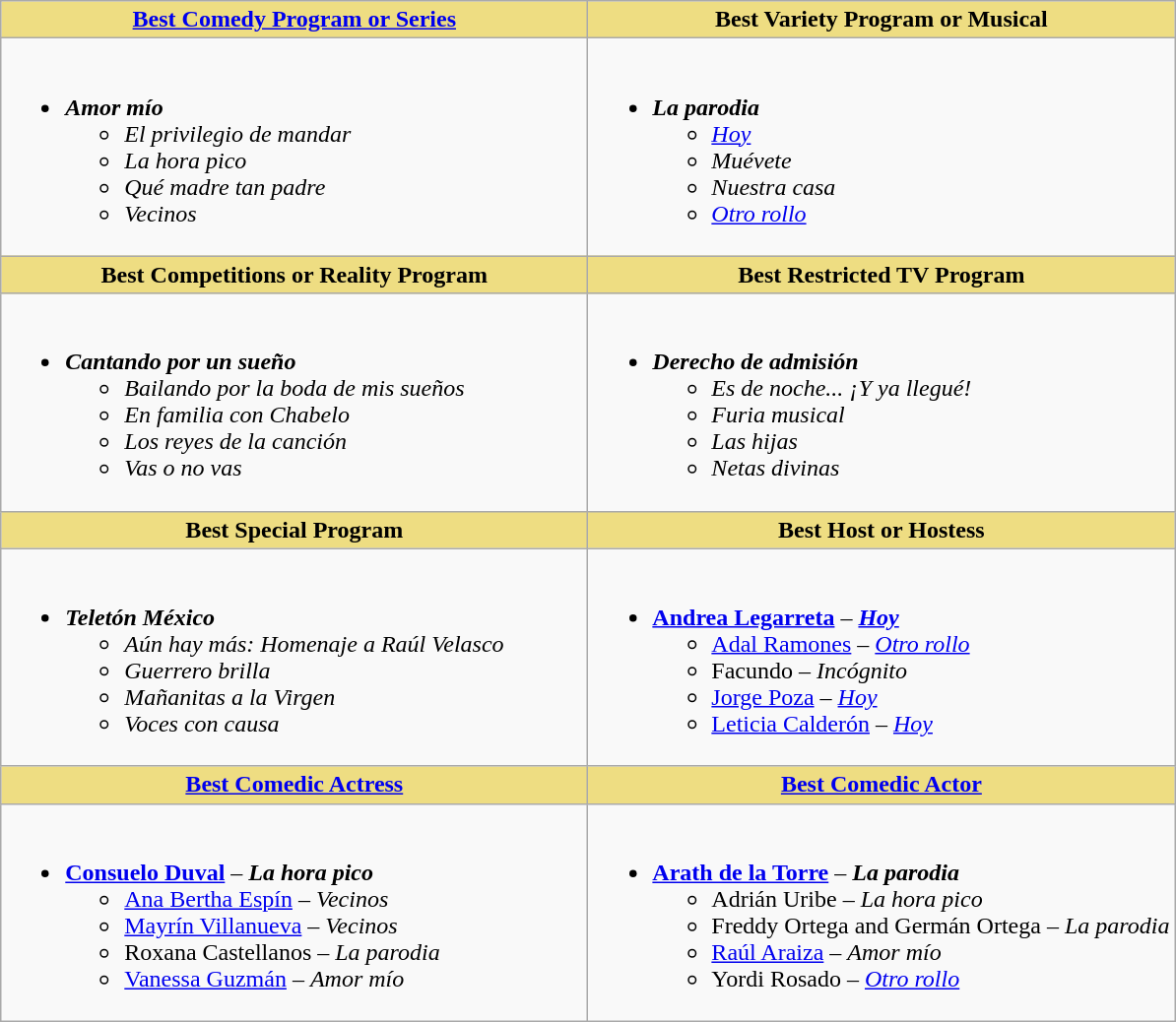<table class="wikitable">
<tr>
<th style="background:#EEDD82; width:50%"><a href='#'>Best Comedy Program or Series</a></th>
<th style="background:#EEDD82; width:50%">Best Variety Program or Musical</th>
</tr>
<tr>
<td valign="top"><br><ul><li><strong><em>Amor mío</em></strong><ul><li><em>El privilegio de mandar</em></li><li><em>La hora pico</em></li><li><em>Qué madre tan padre</em></li><li><em>Vecinos</em></li></ul></li></ul></td>
<td valign="top"><br><ul><li><strong><em>La parodia</em></strong><ul><li><em><a href='#'>Hoy</a></em></li><li><em>Muévete</em></li><li><em>Nuestra casa</em></li><li><em><a href='#'>Otro rollo</a></em></li></ul></li></ul></td>
</tr>
<tr>
<th style="background:#EEDD82; width:50%">Best Competitions or Reality Program</th>
<th style="background:#EEDD82; width:50%">Best Restricted TV Program</th>
</tr>
<tr>
<td valign="top"><br><ul><li><strong><em>Cantando por un sueño</em></strong><ul><li><em>Bailando por la boda de mis sueños</em></li><li><em>En familia con Chabelo</em></li><li><em>Los reyes de la canción</em></li><li><em>Vas o no vas</em></li></ul></li></ul></td>
<td valign="top"><br><ul><li><strong><em>Derecho de admisión</em></strong><ul><li><em>Es de noche... ¡Y ya llegué!</em></li><li><em>Furia musical</em></li><li><em>Las hijas</em></li><li><em>Netas divinas</em></li></ul></li></ul></td>
</tr>
<tr>
<th style="background:#EEDD82; width:50%">Best Special Program</th>
<th style="background:#EEDD82; width:50%">Best Host or Hostess</th>
</tr>
<tr>
<td valign="top"><br><ul><li><strong><em>Teletón México</em></strong><ul><li><em>Aún hay más: Homenaje a Raúl Velasco</em></li><li><em>Guerrero brilla</em></li><li><em>Mañanitas a la Virgen</em></li><li><em>Voces con causa</em></li></ul></li></ul></td>
<td valign="top"><br><ul><li><strong><a href='#'>Andrea Legarreta</a></strong> – <strong><em><a href='#'>Hoy</a></em></strong><ul><li><a href='#'>Adal Ramones</a> – <em><a href='#'>Otro rollo</a></em></li><li>Facundo – <em>Incógnito</em></li><li><a href='#'>Jorge Poza</a> – <em><a href='#'>Hoy</a></em></li><li><a href='#'>Leticia Calderón</a> – <em><a href='#'>Hoy</a></em></li></ul></li></ul></td>
</tr>
<tr>
<th style="background:#EEDD82; width:50%"><a href='#'>Best Comedic Actress</a></th>
<th style="background:#EEDD82; width:50%"><a href='#'>Best Comedic Actor</a></th>
</tr>
<tr>
<td valign="top"><br><ul><li><strong><a href='#'>Consuelo Duval</a></strong> – <strong><em>La hora pico</em></strong><ul><li><a href='#'>Ana Bertha Espín</a> – <em>Vecinos</em></li><li><a href='#'>Mayrín Villanueva</a> – <em>Vecinos</em></li><li>Roxana Castellanos – <em>La parodia</em></li><li><a href='#'>Vanessa Guzmán</a> – <em>Amor mío</em></li></ul></li></ul></td>
<td valign="top"><br><ul><li><strong><a href='#'>Arath de la Torre</a></strong> – <strong><em>La parodia</em></strong><ul><li>Adrián Uribe – <em>La hora pico</em></li><li>Freddy Ortega and Germán Ortega – <em>La parodia</em></li><li><a href='#'>Raúl Araiza</a> – <em>Amor mío</em></li><li>Yordi Rosado – <em><a href='#'>Otro rollo</a></em></li></ul></li></ul></td>
</tr>
</table>
